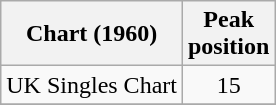<table class="wikitable sortable">
<tr>
<th align="left">Chart (1960)</th>
<th align="center">Peak<br>position</th>
</tr>
<tr>
<td align="left">UK Singles Chart</td>
<td align="center">15</td>
</tr>
<tr>
</tr>
</table>
